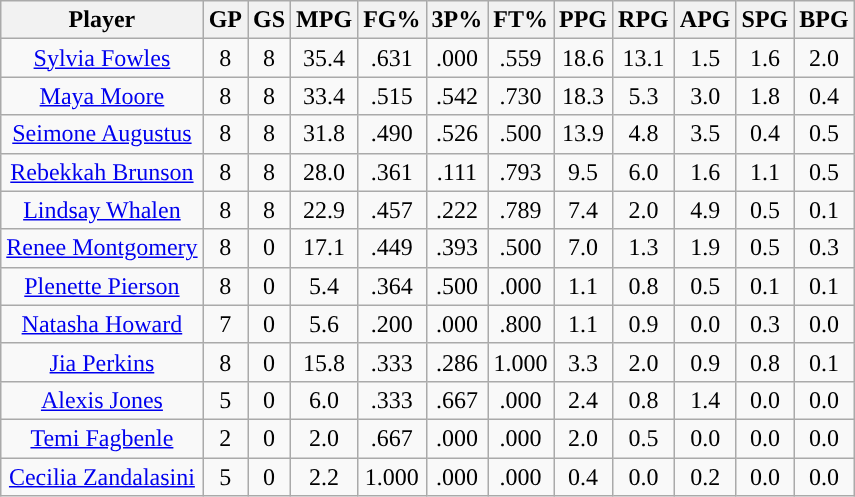<table class="wikitable sortable" style="text-align:center;">
<tr>
<th>Player</th>
<th>GP</th>
<th>GS</th>
<th>MPG</th>
<th>FG%</th>
<th>3P%</th>
<th>FT%</th>
<th>PPG</th>
<th>RPG</th>
<th>APG</th>
<th>SPG</th>
<th>BPG</th>
</tr>
<tr>
<td><a href='#'>Sylvia Fowles</a></td>
<td>8</td>
<td>8</td>
<td>35.4</td>
<td>.631</td>
<td>.000</td>
<td>.559</td>
<td>18.6</td>
<td>13.1</td>
<td>1.5</td>
<td>1.6</td>
<td>2.0</td>
</tr>
<tr>
<td><a href='#'>Maya Moore</a></td>
<td>8</td>
<td>8</td>
<td>33.4</td>
<td>.515</td>
<td>.542</td>
<td>.730</td>
<td>18.3</td>
<td>5.3</td>
<td>3.0</td>
<td>1.8</td>
<td>0.4</td>
</tr>
<tr>
<td><a href='#'>Seimone Augustus</a></td>
<td>8</td>
<td>8</td>
<td>31.8</td>
<td>.490</td>
<td>.526</td>
<td>.500</td>
<td>13.9</td>
<td>4.8</td>
<td>3.5</td>
<td>0.4</td>
<td>0.5</td>
</tr>
<tr>
<td><a href='#'>Rebekkah Brunson</a></td>
<td>8</td>
<td>8</td>
<td>28.0</td>
<td>.361</td>
<td>.111</td>
<td>.793</td>
<td>9.5</td>
<td>6.0</td>
<td>1.6</td>
<td>1.1</td>
<td>0.5</td>
</tr>
<tr>
<td><a href='#'>Lindsay Whalen</a></td>
<td>8</td>
<td>8</td>
<td>22.9</td>
<td>.457</td>
<td>.222</td>
<td>.789</td>
<td>7.4</td>
<td>2.0</td>
<td>4.9</td>
<td>0.5</td>
<td>0.1</td>
</tr>
<tr>
<td><a href='#'>Renee Montgomery</a></td>
<td>8</td>
<td>0</td>
<td>17.1</td>
<td>.449</td>
<td>.393</td>
<td>.500</td>
<td>7.0</td>
<td>1.3</td>
<td>1.9</td>
<td>0.5</td>
<td>0.3</td>
</tr>
<tr>
<td><a href='#'>Plenette Pierson</a></td>
<td>8</td>
<td>0</td>
<td>5.4</td>
<td>.364</td>
<td>.500</td>
<td>.000</td>
<td>1.1</td>
<td>0.8</td>
<td>0.5</td>
<td>0.1</td>
<td>0.1</td>
</tr>
<tr>
<td><a href='#'>Natasha Howard</a></td>
<td>7</td>
<td>0</td>
<td>5.6</td>
<td>.200</td>
<td>.000</td>
<td>.800</td>
<td>1.1</td>
<td>0.9</td>
<td>0.0</td>
<td>0.3</td>
<td>0.0</td>
</tr>
<tr>
<td><a href='#'>Jia Perkins</a></td>
<td>8</td>
<td>0</td>
<td>15.8</td>
<td>.333</td>
<td>.286</td>
<td>1.000</td>
<td>3.3</td>
<td>2.0</td>
<td>0.9</td>
<td>0.8</td>
<td>0.1</td>
</tr>
<tr>
<td><a href='#'>Alexis Jones</a></td>
<td>5</td>
<td>0</td>
<td>6.0</td>
<td>.333</td>
<td>.667</td>
<td>.000</td>
<td>2.4</td>
<td>0.8</td>
<td>1.4</td>
<td>0.0</td>
<td>0.0</td>
</tr>
<tr>
<td><a href='#'>Temi Fagbenle</a></td>
<td>2</td>
<td>0</td>
<td>2.0</td>
<td>.667</td>
<td>.000</td>
<td>.000</td>
<td>2.0</td>
<td>0.5</td>
<td>0.0</td>
<td>0.0</td>
<td>0.0</td>
</tr>
<tr>
<td><a href='#'>Cecilia Zandalasini</a></td>
<td>5</td>
<td>0</td>
<td>2.2</td>
<td>1.000</td>
<td>.000</td>
<td>.000</td>
<td>0.4</td>
<td>0.0</td>
<td>0.2</td>
<td>0.0</td>
<td>0.0</td>
</tr>
</table>
